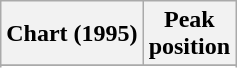<table class="wikitable sortable">
<tr>
<th align="left">Chart (1995)</th>
<th align="center">Peak<br>position</th>
</tr>
<tr>
</tr>
<tr>
</tr>
</table>
